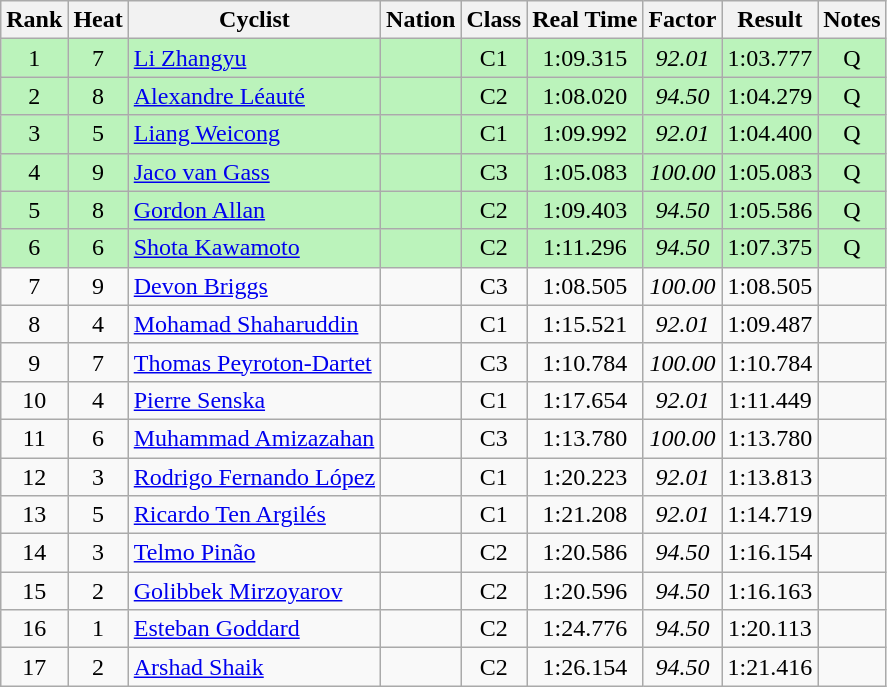<table class="wikitable sortable" style="text-align:center;">
<tr>
<th>Rank</th>
<th>Heat</th>
<th>Cyclist</th>
<th>Nation</th>
<th>Class</th>
<th>Real Time</th>
<th>Factor</th>
<th>Result</th>
<th>Notes</th>
</tr>
<tr bgcolor=bbf3bb>
<td>1</td>
<td>7</td>
<td align=left><a href='#'>Li Zhangyu</a></td>
<td align=left></td>
<td>C1</td>
<td>1:09.315</td>
<td><em>92.01</em></td>
<td>1:03.777</td>
<td>Q</td>
</tr>
<tr bgcolor=bbf3bb>
<td>2</td>
<td>8</td>
<td align=left><a href='#'>Alexandre Léauté</a></td>
<td align=left></td>
<td>C2</td>
<td>1:08.020 </td>
<td><em>94.50</em></td>
<td>1:04.279</td>
<td>Q</td>
</tr>
<tr bgcolor=bbf3bb>
<td>3</td>
<td>5</td>
<td align=left><a href='#'>Liang Weicong</a></td>
<td align=left></td>
<td>C1</td>
<td>1:09.992</td>
<td><em>92.01</em></td>
<td>1:04.400</td>
<td>Q</td>
</tr>
<tr bgcolor=bbf3bb>
<td>4</td>
<td>9</td>
<td align=left><a href='#'>Jaco van Gass</a></td>
<td align=left></td>
<td>C3</td>
<td>1:05.083 </td>
<td><em>100.00</em></td>
<td>1:05.083</td>
<td>Q</td>
</tr>
<tr bgcolor=bbf3bb>
<td>5</td>
<td>8</td>
<td align=left><a href='#'>Gordon Allan</a></td>
<td align=left></td>
<td>C2</td>
<td>1:09.403</td>
<td><em>94.50</em></td>
<td>1:05.586</td>
<td>Q</td>
</tr>
<tr bgcolor=bbf3bb>
<td>6</td>
<td>6</td>
<td align=left><a href='#'>Shota Kawamoto</a></td>
<td align=left></td>
<td>C2</td>
<td>1:11.296</td>
<td><em>94.50</em></td>
<td>1:07.375</td>
<td>Q</td>
</tr>
<tr>
<td>7</td>
<td>9</td>
<td align=left><a href='#'>Devon Briggs</a></td>
<td align=left></td>
<td>C3</td>
<td>1:08.505</td>
<td><em>100.00</em></td>
<td>1:08.505</td>
<td></td>
</tr>
<tr>
<td>8</td>
<td>4</td>
<td align=left><a href='#'>Mohamad Shaharuddin</a></td>
<td align=left></td>
<td>C1</td>
<td>1:15.521</td>
<td><em>92.01</em></td>
<td>1:09.487</td>
<td></td>
</tr>
<tr>
<td>9</td>
<td>7</td>
<td align=left><a href='#'>Thomas Peyroton-Dartet</a></td>
<td align=left></td>
<td>C3</td>
<td>1:10.784</td>
<td><em>100.00</em></td>
<td>1:10.784</td>
<td></td>
</tr>
<tr>
<td>10</td>
<td>4</td>
<td align=left><a href='#'>Pierre Senska</a></td>
<td align=left></td>
<td>C1</td>
<td>1:17.654</td>
<td><em>92.01</em></td>
<td>1:11.449</td>
<td></td>
</tr>
<tr>
<td>11</td>
<td>6</td>
<td align=left><a href='#'>Muhammad Amizazahan</a></td>
<td align=left></td>
<td>C3</td>
<td>1:13.780</td>
<td><em>100.00</em></td>
<td>1:13.780</td>
<td></td>
</tr>
<tr>
<td>12</td>
<td>3</td>
<td align=left><a href='#'>Rodrigo Fernando López</a></td>
<td align=left></td>
<td>C1</td>
<td>1:20.223</td>
<td><em>92.01</em></td>
<td>1:13.813</td>
<td></td>
</tr>
<tr>
<td>13</td>
<td>5</td>
<td align=left><a href='#'>Ricardo Ten Argilés</a></td>
<td align=left></td>
<td>C1</td>
<td>1:21.208</td>
<td><em>92.01</em></td>
<td>1:14.719</td>
<td></td>
</tr>
<tr>
<td>14</td>
<td>3</td>
<td align=left><a href='#'>Telmo Pinão</a></td>
<td align=left></td>
<td>C2</td>
<td>1:20.586</td>
<td><em>94.50</em></td>
<td>1:16.154</td>
<td></td>
</tr>
<tr>
<td>15</td>
<td>2</td>
<td align=left><a href='#'>Golibbek Mirzoyarov</a></td>
<td align=left></td>
<td>C2</td>
<td>1:20.596</td>
<td><em>94.50</em></td>
<td>1:16.163</td>
<td></td>
</tr>
<tr>
<td>16</td>
<td>1</td>
<td align=left><a href='#'>Esteban Goddard</a></td>
<td align=left></td>
<td>C2</td>
<td>1:24.776</td>
<td><em>94.50</em></td>
<td>1:20.113</td>
<td></td>
</tr>
<tr>
<td>17</td>
<td>2</td>
<td align=left><a href='#'>Arshad Shaik</a></td>
<td align=left></td>
<td>C2</td>
<td>1:26.154</td>
<td><em>94.50</em></td>
<td>1:21.416</td>
<td></td>
</tr>
</table>
